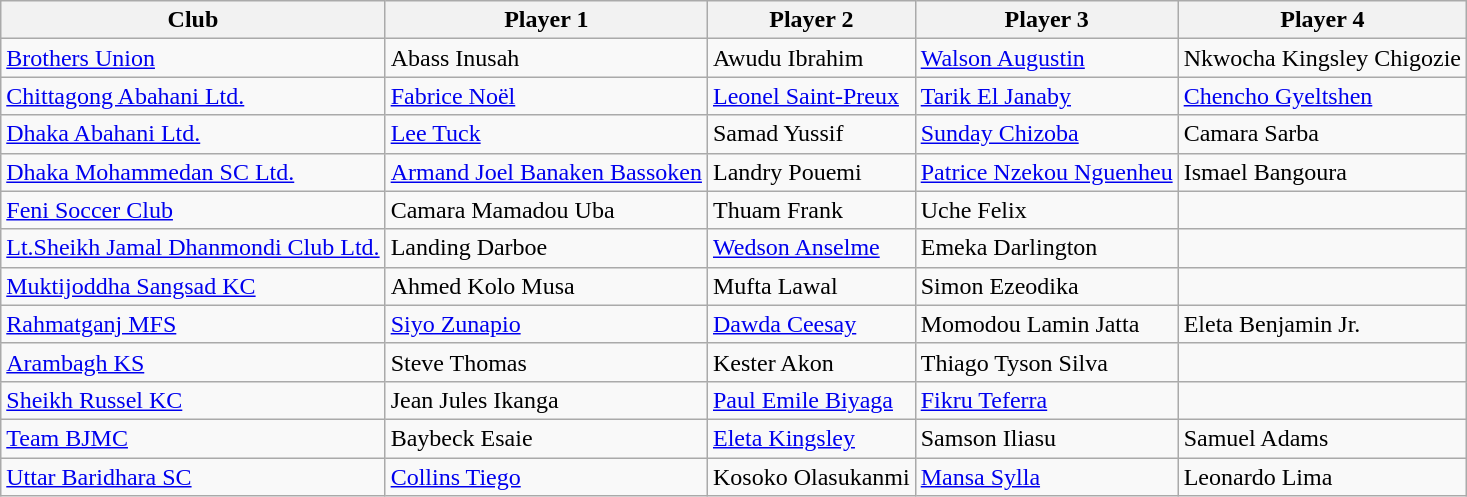<table class="wikitable" style="font-size:100%;">
<tr>
<th>Club</th>
<th>Player 1</th>
<th>Player 2</th>
<th>Player 3</th>
<th>Player 4</th>
</tr>
<tr>
<td><a href='#'>Brothers Union</a></td>
<td> Abass Inusah</td>
<td> Awudu Ibrahim</td>
<td> <a href='#'>Walson Augustin</a></td>
<td> Nkwocha Kingsley Chigozie</td>
</tr>
<tr>
<td><a href='#'>Chittagong Abahani Ltd.</a></td>
<td> <a href='#'>Fabrice Noël</a></td>
<td> <a href='#'>Leonel Saint-Preux</a></td>
<td> <a href='#'>Tarik El Janaby</a></td>
<td> <a href='#'>Chencho Gyeltshen</a></td>
</tr>
<tr>
<td><a href='#'>Dhaka Abahani Ltd.</a></td>
<td> <a href='#'>Lee Tuck</a></td>
<td> Samad Yussif</td>
<td> <a href='#'>Sunday Chizoba</a></td>
<td> Camara Sarba</td>
</tr>
<tr>
<td><a href='#'>Dhaka Mohammedan SC Ltd.</a></td>
<td> <a href='#'>Armand Joel Banaken Bassoken</a></td>
<td> Landry Pouemi</td>
<td> <a href='#'>Patrice Nzekou Nguenheu</a></td>
<td> Ismael Bangoura</td>
</tr>
<tr>
<td><a href='#'>Feni Soccer Club</a></td>
<td> Camara Mamadou Uba</td>
<td> Thuam Frank</td>
<td> Uche Felix</td>
<td></td>
</tr>
<tr>
<td><a href='#'>Lt.Sheikh Jamal Dhanmondi Club Ltd.</a></td>
<td> Landing Darboe</td>
<td> <a href='#'>Wedson Anselme</a></td>
<td> Emeka Darlington</td>
<td></td>
</tr>
<tr>
<td><a href='#'>Muktijoddha Sangsad KC</a></td>
<td> Ahmed Kolo Musa</td>
<td> Mufta Lawal</td>
<td> Simon Ezeodika</td>
<td></td>
</tr>
<tr>
<td><a href='#'>Rahmatganj MFS</a></td>
<td> <a href='#'>Siyo Zunapio</a></td>
<td> <a href='#'>Dawda Ceesay</a></td>
<td> Momodou Lamin Jatta</td>
<td> Eleta Benjamin Jr.</td>
</tr>
<tr>
<td><a href='#'>Arambagh KS</a></td>
<td> Steve Thomas</td>
<td> Kester Akon</td>
<td> Thiago Tyson Silva</td>
<td></td>
</tr>
<tr>
<td><a href='#'>Sheikh Russel KC</a></td>
<td> Jean Jules Ikanga</td>
<td> <a href='#'>Paul Emile Biyaga</a></td>
<td> <a href='#'>Fikru Teferra</a></td>
<td></td>
</tr>
<tr>
<td><a href='#'>Team BJMC</a></td>
<td> Baybeck Esaie</td>
<td> <a href='#'>Eleta Kingsley</a></td>
<td> Samson Iliasu</td>
<td> Samuel Adams</td>
</tr>
<tr>
<td><a href='#'>Uttar Baridhara SC</a></td>
<td> <a href='#'>Collins Tiego</a></td>
<td> Kosoko Olasukanmi</td>
<td> <a href='#'>Mansa Sylla</a></td>
<td> Leonardo Lima</td>
</tr>
</table>
